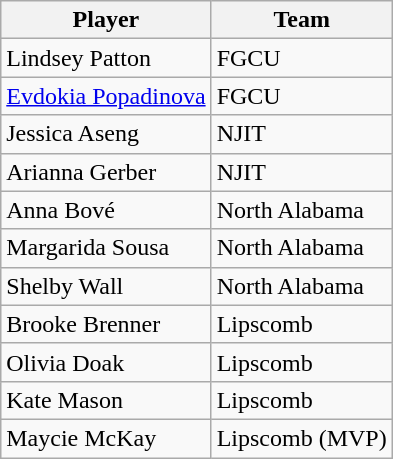<table class="wikitable">
<tr>
<th>Player</th>
<th>Team</th>
</tr>
<tr>
<td>Lindsey Patton</td>
<td>FGCU</td>
</tr>
<tr>
<td><a href='#'>Evdokia Popadinova</a></td>
<td>FGCU</td>
</tr>
<tr>
<td>Jessica Aseng</td>
<td>NJIT</td>
</tr>
<tr>
<td>Arianna Gerber</td>
<td>NJIT</td>
</tr>
<tr>
<td>Anna Bové</td>
<td>North Alabama</td>
</tr>
<tr>
<td>Margarida Sousa</td>
<td>North Alabama</td>
</tr>
<tr>
<td>Shelby Wall</td>
<td>North Alabama</td>
</tr>
<tr>
<td>Brooke Brenner</td>
<td>Lipscomb</td>
</tr>
<tr>
<td>Olivia Doak</td>
<td>Lipscomb</td>
</tr>
<tr>
<td>Kate Mason</td>
<td>Lipscomb</td>
</tr>
<tr>
<td>Maycie McKay</td>
<td>Lipscomb (MVP)</td>
</tr>
</table>
